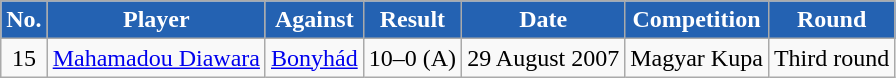<table class="wikitable plainrowheaders sortable">
<tr>
<th style="background-color:#2462B2; color:#FFFFFF">No.</th>
<th style="background-color:#2462B2; color:#FFFFFF">Player</th>
<th style="background-color:#2462B2; color:#FFFFFF">Against</th>
<th style="background-color:#2462B2; color:#FFFFFF">Result</th>
<th style="background-color:#2462B2; color:#FFFFFF">Date</th>
<th style="background-color:#2462B2; color:#FFFFFF">Competition</th>
<th style="background-color:#2462B2; color:#FFFFFF">Round</th>
</tr>
<tr>
<td style="text-align:center;">15</td>
<td style="text-align:left;"> <a href='#'>Mahamadou Diawara</a></td>
<td style="text-align:left;"><a href='#'>Bonyhád</a></td>
<td style="text-align:center;">10–0 (A)</td>
<td style="text-align:left;">29 August 2007</td>
<td style="text-align:left;">Magyar Kupa</td>
<td style="text-align:center;">Third round</td>
</tr>
</table>
